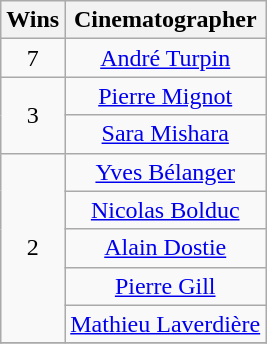<table class="wikitable" style="text-align:center;">
<tr>
<th scope="col" width="17">Wins</th>
<th scope="col" align="center">Cinematographer</th>
</tr>
<tr>
<td rowspan="1" style="text-align:center;">7</td>
<td><a href='#'>André Turpin</a></td>
</tr>
<tr>
<td rowspan="2" style="text-align:center;">3</td>
<td><a href='#'>Pierre Mignot</a></td>
</tr>
<tr>
<td><a href='#'>Sara Mishara</a></td>
</tr>
<tr>
<td rowspan="5" style="text-align:center;">2</td>
<td><a href='#'>Yves Bélanger</a></td>
</tr>
<tr>
<td><a href='#'>Nicolas Bolduc</a></td>
</tr>
<tr>
<td><a href='#'>Alain Dostie</a></td>
</tr>
<tr>
<td><a href='#'>Pierre Gill</a></td>
</tr>
<tr>
<td><a href='#'>Mathieu Laverdière</a></td>
</tr>
<tr>
</tr>
</table>
